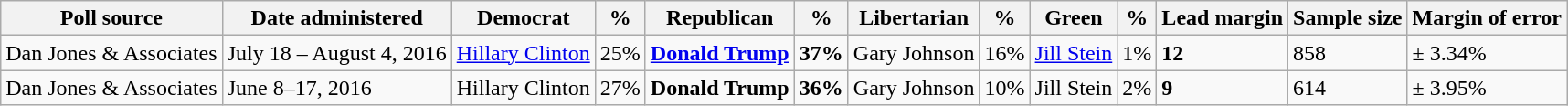<table class="wikitable">
<tr>
<th>Poll source</th>
<th>Date administered</th>
<th>Democrat</th>
<th>%</th>
<th>Republican</th>
<th>%</th>
<th>Libertarian</th>
<th>%</th>
<th>Green</th>
<th>%</th>
<th>Lead margin</th>
<th>Sample size</th>
<th>Margin of error</th>
</tr>
<tr>
<td>Dan Jones & Associates</td>
<td>July 18 – August 4, 2016</td>
<td><a href='#'>Hillary Clinton</a></td>
<td>25%</td>
<td><strong><a href='#'>Donald Trump</a></strong></td>
<td><strong>37%</strong></td>
<td>Gary Johnson</td>
<td>16%</td>
<td><a href='#'>Jill Stein</a></td>
<td>1%</td>
<td><strong>12</strong></td>
<td>858</td>
<td>± 3.34%</td>
</tr>
<tr>
<td>Dan Jones & Associates</td>
<td>June 8–17, 2016</td>
<td>Hillary Clinton</td>
<td>27%</td>
<td><strong>Donald Trump</strong></td>
<td><strong>36%</strong></td>
<td>Gary Johnson</td>
<td>10%</td>
<td>Jill Stein</td>
<td>2%</td>
<td><strong>9</strong></td>
<td>614</td>
<td>± 3.95%</td>
</tr>
</table>
